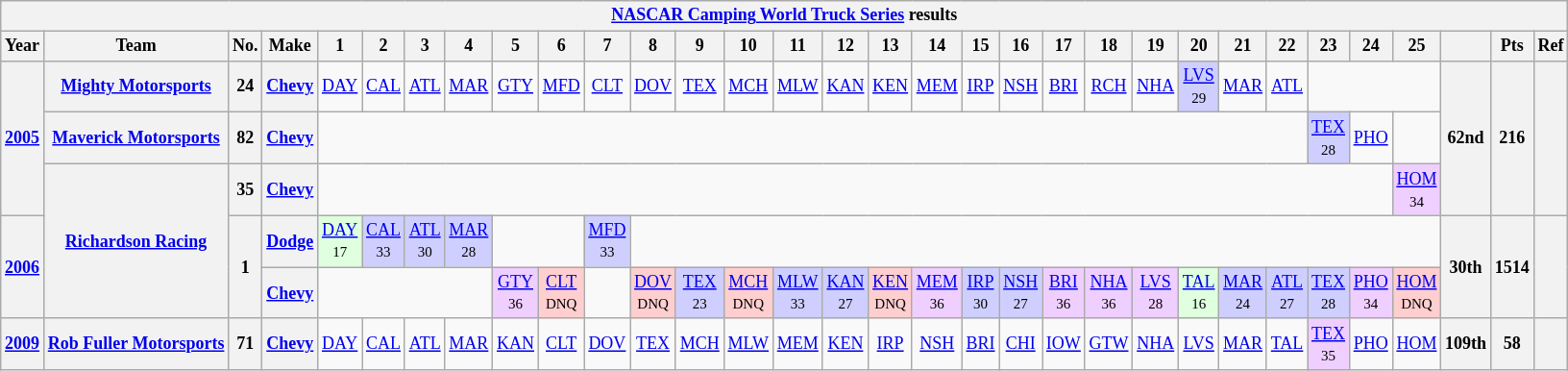<table class="wikitable" style="text-align:center; font-size:75%">
<tr>
<th colspan=32><a href='#'>NASCAR Camping World Truck Series</a> results</th>
</tr>
<tr>
<th>Year</th>
<th>Team</th>
<th>No.</th>
<th>Make</th>
<th>1</th>
<th>2</th>
<th>3</th>
<th>4</th>
<th>5</th>
<th>6</th>
<th>7</th>
<th>8</th>
<th>9</th>
<th>10</th>
<th>11</th>
<th>12</th>
<th>13</th>
<th>14</th>
<th>15</th>
<th>16</th>
<th>17</th>
<th>18</th>
<th>19</th>
<th>20</th>
<th>21</th>
<th>22</th>
<th>23</th>
<th>24</th>
<th>25</th>
<th></th>
<th>Pts</th>
<th>Ref</th>
</tr>
<tr>
<th rowspan=3><a href='#'>2005</a></th>
<th><a href='#'>Mighty Motorsports</a></th>
<th>24</th>
<th><a href='#'>Chevy</a></th>
<td><a href='#'>DAY</a></td>
<td><a href='#'>CAL</a></td>
<td><a href='#'>ATL</a></td>
<td><a href='#'>MAR</a></td>
<td><a href='#'>GTY</a></td>
<td><a href='#'>MFD</a></td>
<td><a href='#'>CLT</a></td>
<td><a href='#'>DOV</a></td>
<td><a href='#'>TEX</a></td>
<td><a href='#'>MCH</a></td>
<td><a href='#'>MLW</a></td>
<td><a href='#'>KAN</a></td>
<td><a href='#'>KEN</a></td>
<td><a href='#'>MEM</a></td>
<td><a href='#'>IRP</a></td>
<td><a href='#'>NSH</a></td>
<td><a href='#'>BRI</a></td>
<td><a href='#'>RCH</a></td>
<td><a href='#'>NHA</a></td>
<td style="background:#CFCFFF;"><a href='#'>LVS</a><br><small>29</small></td>
<td><a href='#'>MAR</a></td>
<td><a href='#'>ATL</a></td>
<td colspan=3></td>
<th rowspan=3>62nd</th>
<th rowspan=3>216</th>
<th rowspan=3></th>
</tr>
<tr>
<th><a href='#'>Maverick Motorsports</a></th>
<th>82</th>
<th><a href='#'>Chevy</a></th>
<td colspan=22></td>
<td style="background:#CFCFFF;"><a href='#'>TEX</a><br><small>28</small></td>
<td><a href='#'>PHO</a></td>
<td></td>
</tr>
<tr>
<th rowspan=3><a href='#'>Richardson Racing</a></th>
<th>35</th>
<th><a href='#'>Chevy</a></th>
<td colspan=24></td>
<td style="background:#EFCFFF;"><a href='#'>HOM</a><br><small>34</small></td>
</tr>
<tr>
<th rowspan=2><a href='#'>2006</a></th>
<th rowspan=2>1</th>
<th><a href='#'>Dodge</a></th>
<td style="background:#DFFFDF;"><a href='#'>DAY</a><br><small>17</small></td>
<td style="background:#CFCFFF;"><a href='#'>CAL</a><br><small>33</small></td>
<td style="background:#CFCFFF;"><a href='#'>ATL</a><br><small>30</small></td>
<td style="background:#CFCFFF;"><a href='#'>MAR</a><br><small>28</small></td>
<td colspan=2></td>
<td style="background:#CFCFFF;"><a href='#'>MFD</a><br><small>33</small></td>
<td colspan=18></td>
<th rowspan=2>30th</th>
<th rowspan=2>1514</th>
<th rowspan=2></th>
</tr>
<tr>
<th><a href='#'>Chevy</a></th>
<td colspan=4></td>
<td style="background:#EFCFFF;"><a href='#'>GTY</a><br><small>36</small></td>
<td style="background:#FFCFCF;"><a href='#'>CLT</a><br><small>DNQ</small></td>
<td></td>
<td style="background:#FFCFCF;"><a href='#'>DOV</a><br><small>DNQ</small></td>
<td style="background:#CFCFFF;"><a href='#'>TEX</a><br><small>23</small></td>
<td style="background:#FFCFCF;"><a href='#'>MCH</a><br><small>DNQ</small></td>
<td style="background:#CFCFFF;"><a href='#'>MLW</a><br><small>33</small></td>
<td style="background:#CFCFFF;"><a href='#'>KAN</a><br><small>27</small></td>
<td style="background:#FFCFCF;"><a href='#'>KEN</a><br><small>DNQ</small></td>
<td style="background:#EFCFFF;"><a href='#'>MEM</a><br><small>36</small></td>
<td style="background:#CFCFFF;"><a href='#'>IRP</a><br><small>30</small></td>
<td style="background:#CFCFFF;"><a href='#'>NSH</a><br><small>27</small></td>
<td style="background:#EFCFFF;"><a href='#'>BRI</a><br><small>36</small></td>
<td style="background:#EFCFFF;"><a href='#'>NHA</a><br><small>36</small></td>
<td style="background:#EFCFFF;"><a href='#'>LVS</a><br><small>28</small></td>
<td style="background:#DFFFDF;"><a href='#'>TAL</a><br><small>16</small></td>
<td style="background:#CFCFFF;"><a href='#'>MAR</a><br><small>24</small></td>
<td style="background:#CFCFFF;"><a href='#'>ATL</a><br><small>27</small></td>
<td style="background:#CFCFFF;"><a href='#'>TEX</a><br><small>28</small></td>
<td style="background:#EFCFFF;"><a href='#'>PHO</a><br><small>34</small></td>
<td style="background:#FFCFCF;"><a href='#'>HOM</a><br><small>DNQ</small></td>
</tr>
<tr>
<th><a href='#'>2009</a></th>
<th><a href='#'>Rob Fuller Motorsports</a></th>
<th>71</th>
<th><a href='#'>Chevy</a></th>
<td><a href='#'>DAY</a></td>
<td><a href='#'>CAL</a></td>
<td><a href='#'>ATL</a></td>
<td><a href='#'>MAR</a></td>
<td><a href='#'>KAN</a></td>
<td><a href='#'>CLT</a></td>
<td><a href='#'>DOV</a></td>
<td><a href='#'>TEX</a></td>
<td><a href='#'>MCH</a></td>
<td><a href='#'>MLW</a></td>
<td><a href='#'>MEM</a></td>
<td><a href='#'>KEN</a></td>
<td><a href='#'>IRP</a></td>
<td><a href='#'>NSH</a></td>
<td><a href='#'>BRI</a></td>
<td><a href='#'>CHI</a></td>
<td><a href='#'>IOW</a></td>
<td><a href='#'>GTW</a></td>
<td><a href='#'>NHA</a></td>
<td><a href='#'>LVS</a></td>
<td><a href='#'>MAR</a></td>
<td><a href='#'>TAL</a></td>
<td style="background:#EFCFFF;"><a href='#'>TEX</a><br><small>35</small></td>
<td><a href='#'>PHO</a></td>
<td><a href='#'>HOM</a></td>
<th>109th</th>
<th>58</th>
<th></th>
</tr>
</table>
